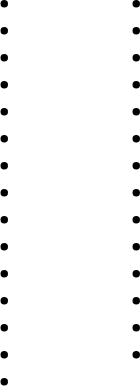<table>
<tr>
<td><br><ul><li></li><li></li><li></li><li></li><li></li><li></li><li></li><li></li><li></li><li></li><li></li><li></li><li></li><li></li><li></li></ul></td>
<td width=40></td>
<td valign=top><br><ul><li></li><li></li><li></li><li></li><li></li><li></li><li></li><li></li><li></li><li></li><li></li><li></li><li></li><li></li></ul></td>
</tr>
</table>
